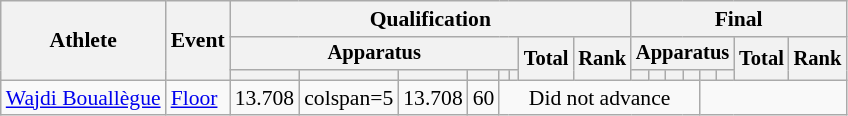<table class="wikitable" style="font-size:90%">
<tr>
<th rowspan=3>Athlete</th>
<th rowspan=3>Event</th>
<th colspan =8>Qualification</th>
<th colspan =8>Final</th>
</tr>
<tr style="font-size:95%">
<th colspan=6>Apparatus</th>
<th rowspan=2>Total</th>
<th rowspan=2>Rank</th>
<th colspan=6>Apparatus</th>
<th rowspan=2>Total</th>
<th rowspan=2>Rank</th>
</tr>
<tr style="font-size:95%">
<th></th>
<th></th>
<th></th>
<th></th>
<th></th>
<th></th>
<th></th>
<th></th>
<th></th>
<th></th>
<th></th>
<th></th>
</tr>
<tr align=center>
<td align=left><a href='#'>Wajdi Bouallègue</a></td>
<td align=left><a href='#'>Floor</a></td>
<td>13.708</td>
<td>colspan=5 </td>
<td>13.708</td>
<td>60</td>
<td colspan=8>Did not advance</td>
</tr>
</table>
